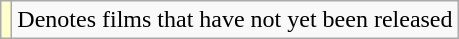<table class="wikitable sortable">
<tr>
<td style="background:#ffc;"></td>
<td>Denotes films that have not yet been released</td>
</tr>
</table>
